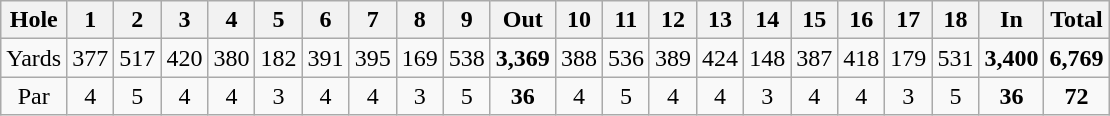<table class="wikitable" style="text-align:center">
<tr>
<th align=left">Hole</th>
<th>1</th>
<th>2</th>
<th>3</th>
<th>4</th>
<th>5</th>
<th>6</th>
<th>7</th>
<th>8</th>
<th>9</th>
<th>Out</th>
<th>10</th>
<th>11</th>
<th>12</th>
<th>13</th>
<th>14</th>
<th>15</th>
<th>16</th>
<th>17</th>
<th>18</th>
<th>In</th>
<th>Total</th>
</tr>
<tr>
<td align="center">Yards</td>
<td>377</td>
<td>517</td>
<td>420</td>
<td>380</td>
<td>182</td>
<td>391</td>
<td>395</td>
<td>169</td>
<td>538</td>
<td><strong>3,369</strong></td>
<td>388</td>
<td>536</td>
<td>389</td>
<td>424</td>
<td>148</td>
<td>387</td>
<td>418</td>
<td>179</td>
<td>531</td>
<td><strong>3,400</strong></td>
<td><strong>6,769</strong></td>
</tr>
<tr>
<td align="center">Par</td>
<td>4</td>
<td>5</td>
<td>4</td>
<td>4</td>
<td>3</td>
<td>4</td>
<td>4</td>
<td>3</td>
<td>5</td>
<td><strong>36</strong></td>
<td>4</td>
<td>5</td>
<td>4</td>
<td>4</td>
<td>3</td>
<td>4</td>
<td>4</td>
<td>3</td>
<td>5</td>
<td><strong>36</strong></td>
<td><strong>72</strong></td>
</tr>
</table>
